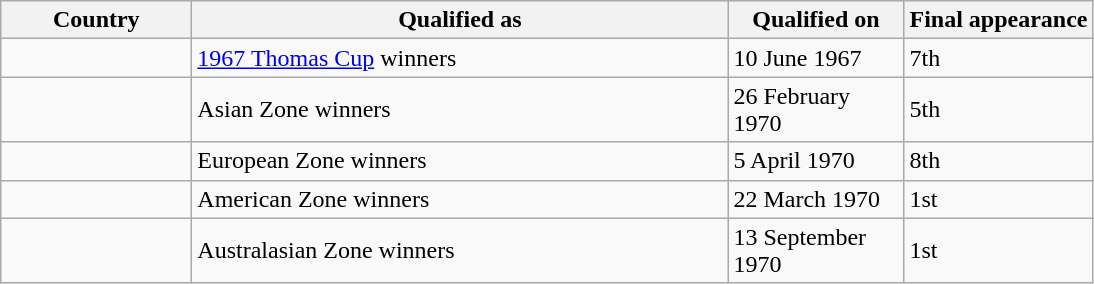<table class="sortable wikitable">
<tr>
<th width="120">Country</th>
<th width="350">Qualified as</th>
<th width="110">Qualified on</th>
<th>Final appearance</th>
</tr>
<tr>
<td></td>
<td><a href='#'>1967 Thomas Cup</a> winners</td>
<td>10 June 1967</td>
<td>7th</td>
</tr>
<tr>
<td></td>
<td>Asian Zone winners</td>
<td>26 February 1970</td>
<td>5th</td>
</tr>
<tr>
<td></td>
<td>European Zone winners</td>
<td>5 April 1970</td>
<td>8th</td>
</tr>
<tr>
<td></td>
<td>American Zone winners</td>
<td>22 March 1970</td>
<td>1st</td>
</tr>
<tr>
<td></td>
<td>Australasian Zone winners</td>
<td>13 September 1970</td>
<td>1st</td>
</tr>
</table>
